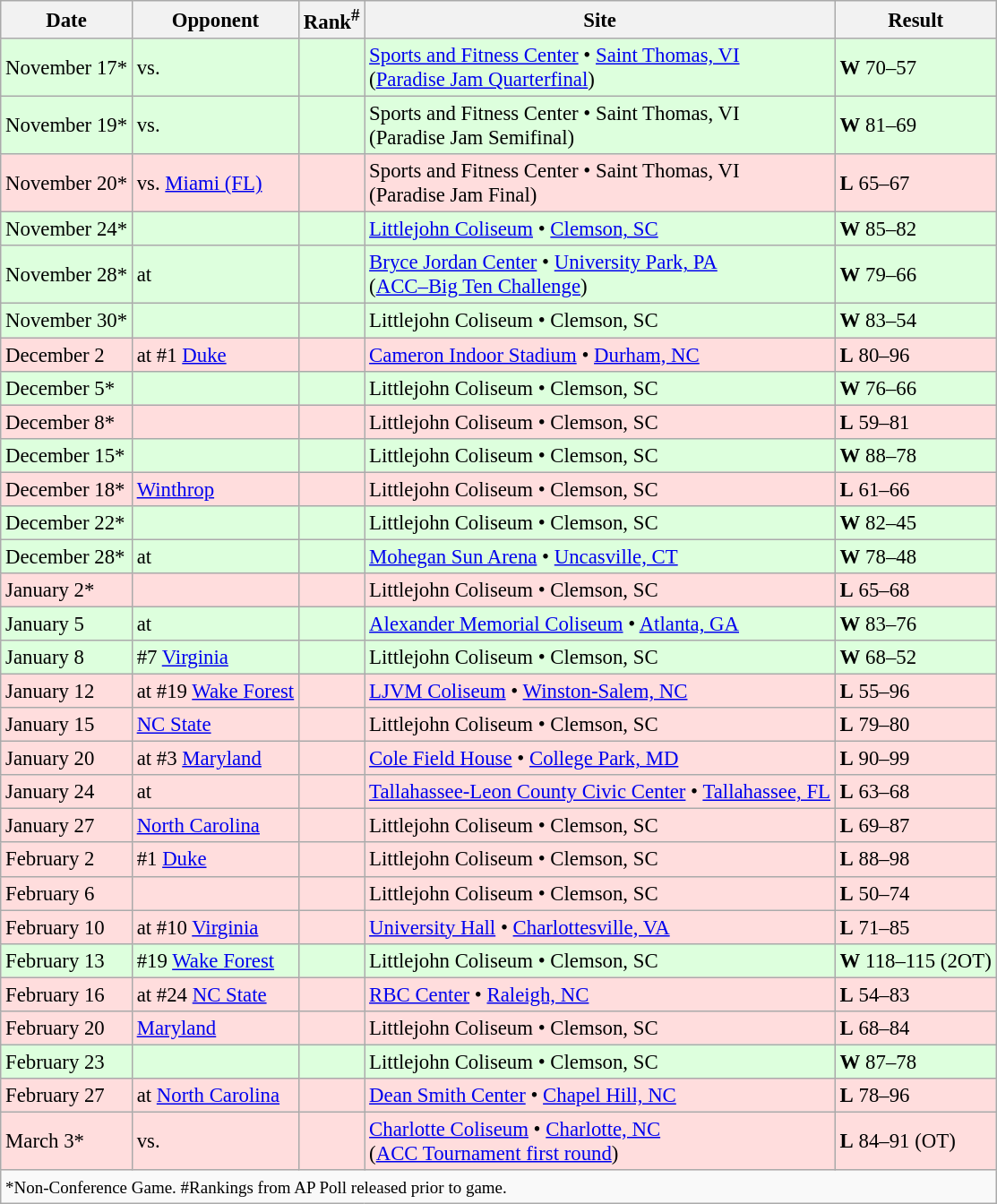<table class="wikitable" style="font-size:95%;">
<tr>
<th>Date</th>
<th>Opponent</th>
<th>Rank<sup>#</sup></th>
<th>Site</th>
<th>Result</th>
</tr>
<tr style="background: #ddffdd;">
<td>November 17*</td>
<td>vs. </td>
<td></td>
<td><a href='#'>Sports and Fitness Center</a> • <a href='#'>Saint Thomas, VI</a><br>(<a href='#'>Paradise Jam Quarterfinal</a>)</td>
<td><strong>W</strong> 70–57</td>
</tr>
<tr style="background: #ddffdd;">
<td>November 19*</td>
<td>vs. </td>
<td></td>
<td>Sports and Fitness Center • Saint Thomas, VI<br>(Paradise Jam Semifinal)</td>
<td><strong>W</strong> 81–69</td>
</tr>
<tr style="background: #ffdddd;">
<td>November 20*</td>
<td>vs. <a href='#'>Miami (FL)</a></td>
<td></td>
<td>Sports and Fitness Center • Saint Thomas, VI<br>(Paradise Jam Final)</td>
<td><strong>L</strong> 65–67</td>
</tr>
<tr style="background: #ddffdd;">
<td>November 24*</td>
<td></td>
<td></td>
<td><a href='#'>Littlejohn Coliseum</a> • <a href='#'>Clemson, SC</a></td>
<td><strong>W</strong> 85–82</td>
</tr>
<tr style="background: #ddffdd;">
<td>November 28*</td>
<td>at </td>
<td></td>
<td><a href='#'>Bryce Jordan Center</a> • <a href='#'>University Park, PA</a><br>(<a href='#'>ACC–Big Ten Challenge</a>)</td>
<td><strong>W</strong> 79–66</td>
</tr>
<tr style="background: #ddffdd;">
<td>November 30*</td>
<td></td>
<td></td>
<td>Littlejohn Coliseum • Clemson, SC</td>
<td><strong>W</strong> 83–54</td>
</tr>
<tr style="background: #ffdddd;">
<td>December 2</td>
<td>at #1 <a href='#'>Duke</a></td>
<td></td>
<td><a href='#'>Cameron Indoor Stadium</a> • <a href='#'>Durham, NC</a></td>
<td><strong>L</strong> 80–96</td>
</tr>
<tr style="background: #ddffdd;">
<td>December 5*</td>
<td></td>
<td></td>
<td>Littlejohn Coliseum • Clemson, SC</td>
<td><strong>W</strong> 76–66</td>
</tr>
<tr style="background: #ffdddd;">
<td>December 8*</td>
<td></td>
<td></td>
<td>Littlejohn Coliseum • Clemson, SC</td>
<td><strong>L</strong> 59–81</td>
</tr>
<tr style="background: #ddffdd;">
<td>December 15*</td>
<td></td>
<td></td>
<td>Littlejohn Coliseum • Clemson, SC</td>
<td><strong>W</strong> 88–78</td>
</tr>
<tr style="background: #ffdddd;">
<td>December 18*</td>
<td><a href='#'>Winthrop</a></td>
<td></td>
<td>Littlejohn Coliseum • Clemson, SC</td>
<td><strong>L</strong> 61–66</td>
</tr>
<tr style="background: #ddffdd;">
<td>December 22*</td>
<td></td>
<td></td>
<td>Littlejohn Coliseum • Clemson, SC</td>
<td><strong>W</strong> 82–45</td>
</tr>
<tr style="background: #ddffdd;">
<td>December 28*</td>
<td>at </td>
<td></td>
<td><a href='#'>Mohegan Sun Arena</a> • <a href='#'>Uncasville, CT</a></td>
<td><strong>W</strong> 78–48</td>
</tr>
<tr style="background: #ffdddd;">
<td>January 2*</td>
<td></td>
<td></td>
<td>Littlejohn Coliseum • Clemson, SC</td>
<td><strong>L</strong> 65–68</td>
</tr>
<tr style="background: #ddffdd;">
<td>January 5</td>
<td>at </td>
<td></td>
<td><a href='#'>Alexander Memorial Coliseum</a> • <a href='#'>Atlanta, GA</a></td>
<td><strong>W</strong> 83–76</td>
</tr>
<tr style="background: #ddffdd;">
<td>January 8</td>
<td>#7 <a href='#'>Virginia</a></td>
<td></td>
<td>Littlejohn Coliseum • Clemson, SC</td>
<td><strong>W</strong> 68–52</td>
</tr>
<tr style="background: #ffdddd;">
<td>January 12</td>
<td>at #19 <a href='#'>Wake Forest</a></td>
<td></td>
<td><a href='#'>LJVM Coliseum</a> • <a href='#'>Winston-Salem, NC</a></td>
<td><strong>L</strong> 55–96</td>
</tr>
<tr style="background: #ffdddd;">
<td>January 15</td>
<td><a href='#'>NC State</a></td>
<td></td>
<td>Littlejohn Coliseum • Clemson, SC</td>
<td><strong>L</strong> 79–80</td>
</tr>
<tr style="background: #ffdddd;">
<td>January 20</td>
<td>at #3 <a href='#'>Maryland</a></td>
<td></td>
<td><a href='#'>Cole Field House</a> • <a href='#'>College Park, MD</a></td>
<td><strong>L</strong> 90–99</td>
</tr>
<tr style="background: #ffdddd;">
<td>January 24</td>
<td>at </td>
<td></td>
<td><a href='#'>Tallahassee-Leon County Civic Center</a> • <a href='#'>Tallahassee, FL</a></td>
<td><strong>L</strong> 63–68</td>
</tr>
<tr style="background: #ffdddd;">
<td>January 27</td>
<td><a href='#'>North Carolina</a></td>
<td></td>
<td>Littlejohn Coliseum • Clemson, SC</td>
<td><strong>L</strong> 69–87</td>
</tr>
<tr style="background: #ffdddd;">
<td>February 2</td>
<td>#1 <a href='#'>Duke</a></td>
<td></td>
<td>Littlejohn Coliseum • Clemson, SC</td>
<td><strong>L</strong> 88–98</td>
</tr>
<tr style="background: #ffdddd;">
<td>February 6</td>
<td></td>
<td></td>
<td>Littlejohn Coliseum • Clemson, SC</td>
<td><strong>L</strong> 50–74</td>
</tr>
<tr style="background: #ffdddd;">
<td>February 10</td>
<td>at #10 <a href='#'>Virginia</a></td>
<td></td>
<td><a href='#'>University Hall</a> • <a href='#'>Charlottesville, VA</a></td>
<td><strong>L</strong> 71–85</td>
</tr>
<tr style="background: #ddffdd;">
<td>February 13</td>
<td>#19 <a href='#'>Wake Forest</a></td>
<td></td>
<td>Littlejohn Coliseum • Clemson, SC</td>
<td><strong>W</strong> 118–115 (2OT)</td>
</tr>
<tr style="background: #ffdddd;">
<td>February 16</td>
<td>at #24 <a href='#'>NC State</a></td>
<td></td>
<td><a href='#'>RBC Center</a> • <a href='#'>Raleigh, NC</a></td>
<td><strong>L</strong> 54–83</td>
</tr>
<tr style="background: #ffdddd;">
<td>February 20</td>
<td><a href='#'>Maryland</a></td>
<td></td>
<td>Littlejohn Coliseum • Clemson, SC</td>
<td><strong>L</strong> 68–84</td>
</tr>
<tr style="background: #ddffdd;">
<td>February 23</td>
<td></td>
<td></td>
<td>Littlejohn Coliseum • Clemson, SC</td>
<td><strong>W</strong> 87–78</td>
</tr>
<tr style="background: #ffdddd;">
<td>February 27</td>
<td>at <a href='#'>North Carolina</a></td>
<td></td>
<td><a href='#'>Dean Smith Center</a> • <a href='#'>Chapel Hill, NC</a></td>
<td><strong>L</strong> 78–96</td>
</tr>
<tr style="background: #ffdddd;">
<td>March 3*</td>
<td>vs. </td>
<td></td>
<td><a href='#'>Charlotte Coliseum</a> • <a href='#'>Charlotte, NC</a><br>(<a href='#'>ACC Tournament first round</a>)</td>
<td><strong>L</strong> 84–91 (OT)</td>
</tr>
<tr style="background:#f9f9f9;">
<td colspan=5><small>*Non-Conference Game. #Rankings from AP Poll released prior to game.</small></td>
</tr>
</table>
